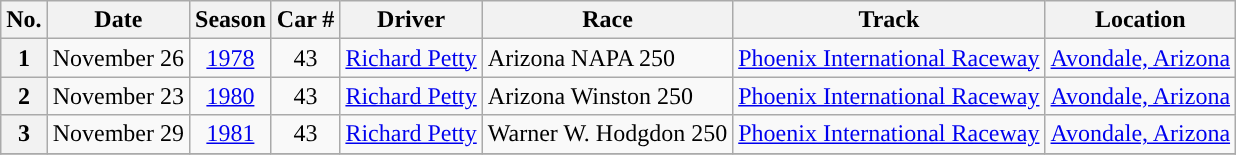<table class="wikitable sortable">
<tr>
<th scope="col">No.</th>
<th scope="col">Date</th>
<th scope="col">Season</th>
<th scope="col">Car #</th>
<th scope="col">Driver</th>
<th scope="col">Race</th>
<th scope="col">Track</th>
<th scope="col">Location</th>
</tr>
<tr>
<th scope="row">1</th>
<td>November 26</td>
<td style="text-align:center;"><a href='#'>1978</a></td>
<td style="text-align:center;">43</td>
<td><a href='#'>Richard Petty</a></td>
<td>Arizona NAPA 250</td>
<td><a href='#'>Phoenix International Raceway</a></td>
<td><a href='#'>Avondale, Arizona</a></td>
</tr>
<tr>
<th scope="row">2</th>
<td>November 23</td>
<td style="text-align:center;"><a href='#'>1980</a></td>
<td style="text-align:center;">43</td>
<td><a href='#'>Richard Petty</a></td>
<td>Arizona Winston 250</td>
<td><a href='#'>Phoenix International Raceway</a></td>
<td><a href='#'>Avondale, Arizona</a></td>
</tr>
<tr>
<th scope="row">3</th>
<td>November 29</td>
<td style="text-align:center;"><a href='#'>1981</a></td>
<td style="text-align:center;">43</td>
<td><a href='#'>Richard Petty</a></td>
<td>Warner W. Hodgdon 250</td>
<td><a href='#'>Phoenix International Raceway</a></td>
<td><a href='#'>Avondale, Arizona</a></td>
</tr>
<tr>
</tr>
</table>
